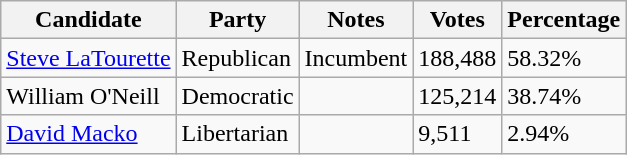<table class="sortable wikitable">
<tr>
<th>Candidate</th>
<th>Party</th>
<th>Notes</th>
<th>Votes</th>
<th>Percentage</th>
</tr>
<tr>
<td><a href='#'>Steve LaTourette</a></td>
<td>Republican</td>
<td>Incumbent</td>
<td>188,488</td>
<td>58.32%</td>
</tr>
<tr>
<td>William O'Neill</td>
<td>Democratic</td>
<td></td>
<td>125,214</td>
<td>38.74%</td>
</tr>
<tr>
<td><a href='#'>David Macko</a></td>
<td>Libertarian</td>
<td></td>
<td>9,511</td>
<td>2.94%</td>
</tr>
</table>
